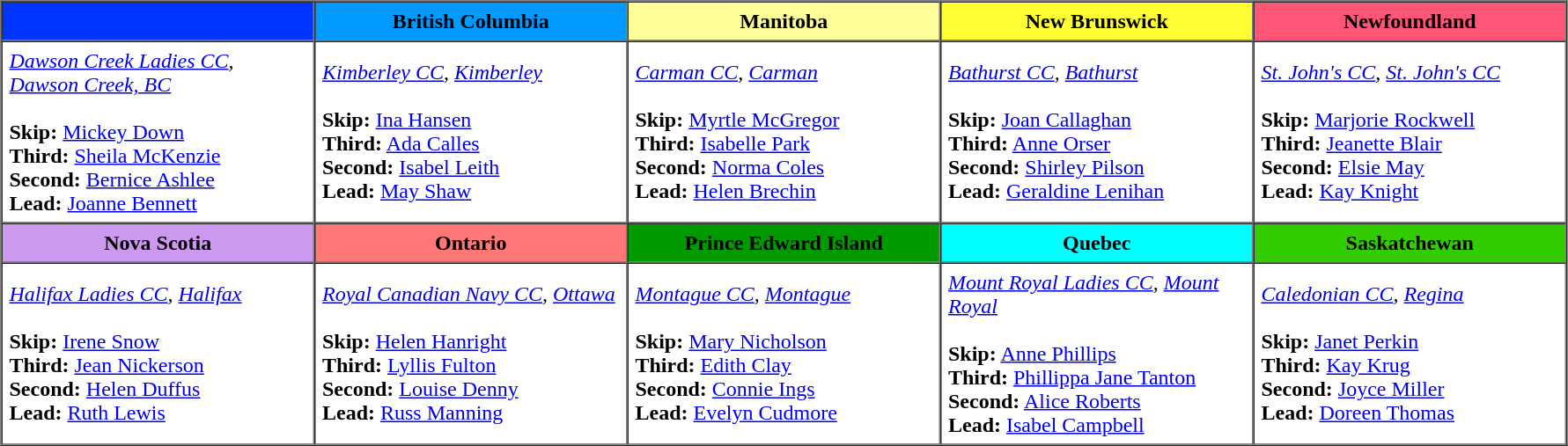<table border=1 cellpadding=5 cellspacing=0>
<tr>
<th bgcolor="#0033ff" width="225"></th>
<th bgcolor="#0099ff" width="225">British Columbia</th>
<th bgcolor="#ffff99" width="225">Manitoba</th>
<th bgcolor="#ffff33" width="225">New Brunswick</th>
<th bgcolor="#ff5577" width="225">Newfoundland</th>
</tr>
<tr>
<td><em><a href='#'>Dawson Creek Ladies CC</a>, <a href='#'>Dawson Creek, BC</a></em> <br><br><strong>Skip:</strong>  <a href='#'>Mickey Down</a> <br>
<strong>Third:</strong>  <a href='#'>Sheila McKenzie</a> <br>
<strong>Second:</strong>  <a href='#'>Bernice Ashlee</a> <br>
<strong>Lead:</strong> <a href='#'>Joanne Bennett</a></td>
<td><em><a href='#'>Kimberley CC</a>, <a href='#'>Kimberley</a></em> <br><br><strong>Skip:</strong>  <a href='#'>Ina Hansen</a> <br>
<strong>Third:</strong>  <a href='#'>Ada Calles</a> <br>
<strong>Second:</strong>  <a href='#'>Isabel Leith</a> <br>
<strong>Lead:</strong> <a href='#'>May Shaw</a></td>
<td><em><a href='#'>Carman CC</a>, <a href='#'>Carman</a></em> <br><br><strong>Skip:</strong> <a href='#'>Myrtle McGregor</a> <br>
<strong>Third:</strong> <a href='#'>Isabelle Park</a> <br>
<strong>Second:</strong> <a href='#'>Norma Coles</a> <br>
<strong>Lead:</strong> <a href='#'>Helen Brechin</a></td>
<td><em><a href='#'>Bathurst CC</a>, <a href='#'>Bathurst</a></em> <br><br><strong>Skip:</strong> <a href='#'>Joan Callaghan</a> <br>
<strong>Third:</strong> <a href='#'>Anne Orser</a> <br>
<strong>Second:</strong> <a href='#'>Shirley Pilson</a> <br>
<strong>Lead:</strong> <a href='#'>Geraldine Lenihan</a></td>
<td><em><a href='#'>St. John's CC</a>, <a href='#'>St. John's CC</a></em> <br><br><strong>Skip:</strong> <a href='#'>Marjorie Rockwell</a> <br>
<strong>Third:</strong> <a href='#'>Jeanette Blair</a> <br>
<strong>Second:</strong> <a href='#'>Elsie May</a> <br>
<strong>Lead:</strong> <a href='#'>Kay Knight</a></td>
</tr>
<tr border=1 cellpadding=5 cellspacing=0>
<th bgcolor="#cc99ee" width="200">Nova Scotia</th>
<th bgcolor="#ff7777" width="200">Ontario</th>
<th bgcolor="#009900" width="200">Prince Edward Island</th>
<th bgcolor="#00ffff" width="200">Quebec</th>
<th bgcolor="#33cc00" width="200">Saskatchewan</th>
</tr>
<tr>
<td><em><a href='#'>Halifax Ladies CC</a>, <a href='#'>Halifax</a></em> <br><br><strong>Skip:</strong> <a href='#'>Irene Snow</a> <br>
<strong>Third:</strong> <a href='#'>Jean Nickerson</a> <br>
<strong>Second:</strong> <a href='#'>Helen Duffus</a> <br>
<strong>Lead:</strong> <a href='#'>Ruth Lewis</a></td>
<td><em><a href='#'>Royal Canadian Navy CC</a>, <a href='#'>Ottawa</a></em> <br><br><strong>Skip:</strong> <a href='#'>Helen Hanright</a> <br>
<strong>Third:</strong> <a href='#'>Lyllis Fulton</a> <br>
<strong>Second:</strong> <a href='#'>Louise Denny</a> <br>
<strong>Lead:</strong> <a href='#'>Russ Manning</a></td>
<td><em><a href='#'>Montague CC</a>, <a href='#'>Montague</a></em> <br><br><strong>Skip:</strong> <a href='#'>Mary Nicholson</a><br>
<strong>Third:</strong> <a href='#'>Edith Clay</a><br>
<strong>Second:</strong> <a href='#'>Connie Ings</a><br>
<strong>Lead:</strong> <a href='#'>Evelyn Cudmore</a></td>
<td><em><a href='#'>Mount Royal Ladies CC</a>, <a href='#'>Mount Royal</a></em> <br><br><strong>Skip:</strong> <a href='#'>Anne Phillips</a> <br>
<strong>Third:</strong> <a href='#'>Phillippa Jane Tanton</a> <br>
<strong>Second:</strong> <a href='#'>Alice Roberts</a> <br>
<strong>Lead:</strong> <a href='#'>Isabel Campbell</a></td>
<td><em><a href='#'>Caledonian CC</a>, <a href='#'>Regina</a></em> <br><br><strong>Skip:</strong> <a href='#'>Janet Perkin</a> <br>
<strong>Third:</strong> <a href='#'>Kay Krug</a><br>
<strong>Second:</strong> <a href='#'>Joyce Miller</a><br>
<strong>Lead:</strong> <a href='#'>Doreen Thomas</a></td>
</tr>
</table>
